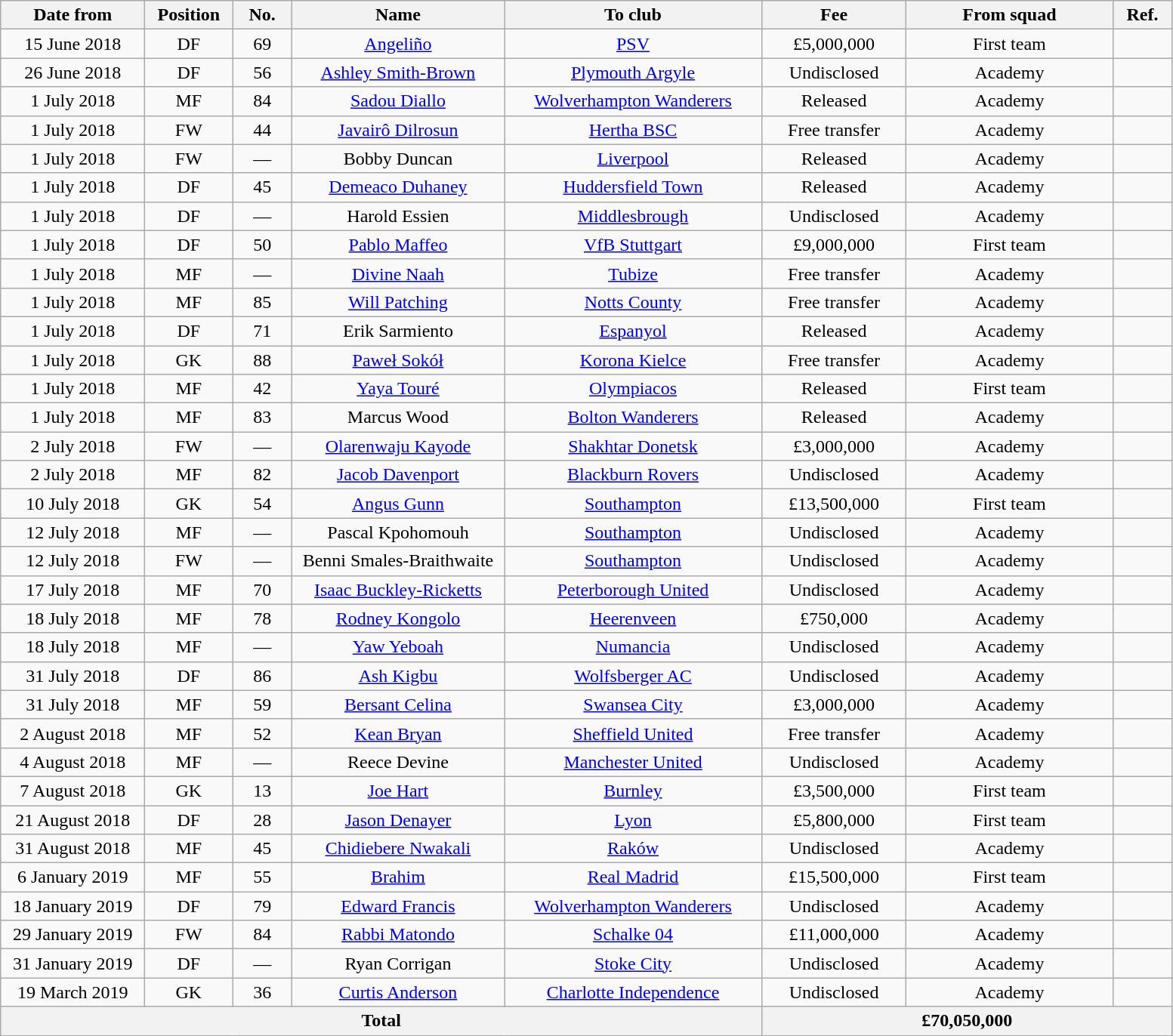<table class="wikitable" style="text-align:center">
<tr>
<th style="width:120px">Date from</th>
<th style="width:70px">Position</th>
<th style="width:45px">No.</th>
<th style="width:180px">Name</th>
<th style="width:220px">To club</th>
<th style="width:120px">Fee</th>
<th style="width:175px">From squad</th>
<th style="width:45px">Ref.</th>
</tr>
<tr>
<td>15 June 2018</td>
<td>DF</td>
<td>69</td>
<td> <a href='#'>Angeliño</a></td>
<td> <a href='#'>PSV</a></td>
<td>£5,000,000</td>
<td>First team</td>
<td></td>
</tr>
<tr>
<td>26 June 2018</td>
<td>DF</td>
<td>56</td>
<td> <a href='#'>Ashley Smith-Brown</a></td>
<td> <a href='#'>Plymouth Argyle</a></td>
<td>Undisclosed</td>
<td>Academy</td>
<td></td>
</tr>
<tr>
<td>1 July 2018</td>
<td>MF</td>
<td>84</td>
<td> <a href='#'>Sadou Diallo</a></td>
<td> <a href='#'>Wolverhampton Wanderers</a></td>
<td>Released</td>
<td>Academy</td>
<td></td>
</tr>
<tr>
<td>1 July 2018</td>
<td>FW</td>
<td>44</td>
<td> <a href='#'>Javairô Dilrosun</a></td>
<td> <a href='#'>Hertha BSC</a></td>
<td>Free transfer</td>
<td>Academy</td>
<td></td>
</tr>
<tr>
<td>1 July 2018</td>
<td>FW</td>
<td>—</td>
<td> Bobby Duncan</td>
<td> <a href='#'>Liverpool</a></td>
<td>Released</td>
<td>Academy</td>
<td></td>
</tr>
<tr>
<td>1 July 2018</td>
<td>DF</td>
<td>45</td>
<td> <a href='#'>Demeaco Duhaney</a></td>
<td> <a href='#'>Huddersfield Town</a></td>
<td>Released</td>
<td>Academy</td>
<td></td>
</tr>
<tr>
<td>1 July 2018</td>
<td>DF</td>
<td>—</td>
<td> Harold Essien</td>
<td> <a href='#'>Middlesbrough</a></td>
<td>Undisclosed</td>
<td>Academy</td>
<td></td>
</tr>
<tr>
<td>1 July 2018</td>
<td>DF</td>
<td>50</td>
<td> <a href='#'>Pablo Maffeo</a></td>
<td> <a href='#'>VfB Stuttgart</a></td>
<td>£9,000,000</td>
<td>First team</td>
<td></td>
</tr>
<tr>
<td>1 July 2018</td>
<td>MF</td>
<td>—</td>
<td> <a href='#'>Divine Naah</a></td>
<td> <a href='#'>Tubize</a></td>
<td>Free transfer</td>
<td>Academy</td>
<td></td>
</tr>
<tr>
<td>1 July 2018</td>
<td>MF</td>
<td>85</td>
<td> <a href='#'>Will Patching</a></td>
<td> <a href='#'>Notts County</a></td>
<td>Free transfer</td>
<td>Academy</td>
<td></td>
</tr>
<tr>
<td>1 July 2018</td>
<td>DF</td>
<td>71</td>
<td> Erik Sarmiento</td>
<td> <a href='#'>Espanyol</a></td>
<td>Released</td>
<td>Academy</td>
<td></td>
</tr>
<tr>
<td>1 July 2018</td>
<td>GK</td>
<td>88</td>
<td> <a href='#'>Paweł Sokół</a></td>
<td> <a href='#'>Korona Kielce</a></td>
<td>Free transfer</td>
<td>Academy</td>
<td></td>
</tr>
<tr>
<td>1 July 2018</td>
<td>MF</td>
<td>42</td>
<td> <a href='#'>Yaya Touré</a></td>
<td> <a href='#'>Olympiacos</a></td>
<td>Released</td>
<td>First team</td>
<td></td>
</tr>
<tr>
<td>1 July 2018</td>
<td>MF</td>
<td>83</td>
<td> Marcus Wood</td>
<td> <a href='#'>Bolton Wanderers</a></td>
<td>Released</td>
<td>Academy</td>
<td></td>
</tr>
<tr>
<td>2 July 2018</td>
<td>FW</td>
<td>—</td>
<td> <a href='#'>Olarenwaju Kayode</a></td>
<td> <a href='#'>Shakhtar Donetsk</a></td>
<td>£3,000,000</td>
<td>Academy</td>
<td></td>
</tr>
<tr>
<td>2 July 2018</td>
<td>MF</td>
<td>82</td>
<td> <a href='#'>Jacob Davenport</a></td>
<td> <a href='#'>Blackburn Rovers</a></td>
<td>Undisclosed</td>
<td>Academy</td>
<td></td>
</tr>
<tr>
<td>10 July 2018</td>
<td>GK</td>
<td>54</td>
<td> <a href='#'>Angus Gunn</a></td>
<td> <a href='#'>Southampton</a></td>
<td>£13,500,000</td>
<td>First team</td>
<td></td>
</tr>
<tr>
<td>12 July 2018</td>
<td>MF</td>
<td>—</td>
<td> Pascal Kpohomouh</td>
<td> <a href='#'>Southampton</a></td>
<td>Undisclosed</td>
<td>Academy</td>
<td></td>
</tr>
<tr>
<td>12 July 2018</td>
<td>FW</td>
<td>—</td>
<td> Benni Smales-Braithwaite</td>
<td> <a href='#'>Southampton</a></td>
<td>Undisclosed</td>
<td>Academy</td>
<td></td>
</tr>
<tr>
<td>17 July 2018</td>
<td>MF</td>
<td>70</td>
<td> <a href='#'>Isaac Buckley-Ricketts</a></td>
<td> <a href='#'>Peterborough United</a></td>
<td>Undisclosed</td>
<td>Academy</td>
<td></td>
</tr>
<tr>
<td>18 July 2018</td>
<td>MF</td>
<td>78</td>
<td> <a href='#'>Rodney Kongolo</a></td>
<td> <a href='#'>Heerenveen</a></td>
<td>£750,000</td>
<td>Academy</td>
<td></td>
</tr>
<tr>
<td>18 July 2018</td>
<td>MF</td>
<td>—</td>
<td> <a href='#'>Yaw Yeboah</a></td>
<td> <a href='#'>Numancia</a></td>
<td>Undisclosed</td>
<td>Academy</td>
<td></td>
</tr>
<tr>
<td>31 July 2018</td>
<td>DF</td>
<td>86</td>
<td> <a href='#'>Ash Kigbu</a></td>
<td> <a href='#'>Wolfsberger AC</a></td>
<td>Undisclosed</td>
<td>Academy</td>
<td></td>
</tr>
<tr>
<td>31 July 2018</td>
<td>MF</td>
<td>59</td>
<td> <a href='#'>Bersant Celina</a></td>
<td> <a href='#'>Swansea City</a></td>
<td>£3,000,000</td>
<td>Academy</td>
<td></td>
</tr>
<tr>
<td>2 August 2018</td>
<td>MF</td>
<td>52</td>
<td> <a href='#'>Kean Bryan</a></td>
<td> <a href='#'>Sheffield United</a></td>
<td>Free transfer</td>
<td>Academy</td>
<td></td>
</tr>
<tr>
<td>4 August 2018</td>
<td>MF</td>
<td>—</td>
<td> Reece Devine</td>
<td> <a href='#'>Manchester United</a></td>
<td>Undisclosed</td>
<td>Academy</td>
<td></td>
</tr>
<tr>
<td>7 August 2018</td>
<td>GK</td>
<td>13</td>
<td> <a href='#'>Joe Hart</a></td>
<td> <a href='#'>Burnley</a></td>
<td>£3,500,000</td>
<td>First team</td>
<td></td>
</tr>
<tr>
<td>21 August 2018</td>
<td>DF</td>
<td>28</td>
<td> <a href='#'>Jason Denayer</a></td>
<td> <a href='#'>Lyon</a></td>
<td>£5,800,000</td>
<td>First team</td>
<td></td>
</tr>
<tr>
<td>31 August 2018</td>
<td>MF</td>
<td>45</td>
<td> <a href='#'>Chidiebere Nwakali</a></td>
<td> <a href='#'>Raków</a></td>
<td>Undisclosed</td>
<td>Academy</td>
<td></td>
</tr>
<tr>
<td>6 January 2019</td>
<td>MF</td>
<td>55</td>
<td> <a href='#'>Brahim</a></td>
<td> <a href='#'>Real Madrid</a></td>
<td>£15,500,000</td>
<td>First team</td>
<td></td>
</tr>
<tr>
<td>18 January 2019</td>
<td>DF</td>
<td>79</td>
<td> <a href='#'>Edward Francis</a></td>
<td> <a href='#'>Wolverhampton Wanderers</a></td>
<td>Undisclosed</td>
<td>Academy</td>
<td></td>
</tr>
<tr>
<td>29 January 2019</td>
<td>FW</td>
<td>84</td>
<td> <a href='#'>Rabbi Matondo</a></td>
<td> <a href='#'>Schalke 04</a></td>
<td>£11,000,000</td>
<td>Academy</td>
<td></td>
</tr>
<tr>
<td>31 January 2019</td>
<td>DF</td>
<td>—</td>
<td> Ryan Corrigan</td>
<td> <a href='#'>Stoke City</a></td>
<td>Undisclosed</td>
<td>Academy</td>
<td></td>
</tr>
<tr>
<td>19 March 2019</td>
<td>GK</td>
<td>36</td>
<td> <a href='#'>Curtis Anderson</a></td>
<td> <a href='#'>Charlotte Independence</a></td>
<td>Undisclosed</td>
<td>Academy</td>
<td></td>
</tr>
<tr>
<th colspan="5">Total</th>
<th colspan="3;color:green"> £70,050,000</th>
</tr>
</table>
